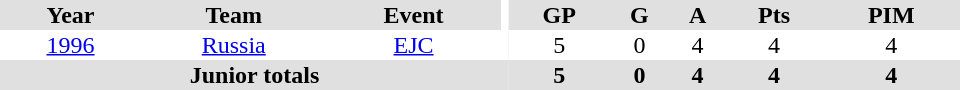<table border="0" cellpadding="1" cellspacing="0" ID="Table3" style="text-align:center; width:40em">
<tr bgcolor="#e0e0e0">
<th>Year</th>
<th>Team</th>
<th>Event</th>
<th rowspan="102" bgcolor="#ffffff"></th>
<th>GP</th>
<th>G</th>
<th>A</th>
<th>Pts</th>
<th>PIM</th>
</tr>
<tr>
<td><a href='#'>1996</a></td>
<td><a href='#'>Russia</a></td>
<td><a href='#'>EJC</a></td>
<td>5</td>
<td>0</td>
<td>4</td>
<td>4</td>
<td>4</td>
</tr>
<tr bgcolor="#e0e0e0">
<th colspan="4">Junior totals</th>
<th>5</th>
<th>0</th>
<th>4</th>
<th>4</th>
<th>4</th>
</tr>
</table>
